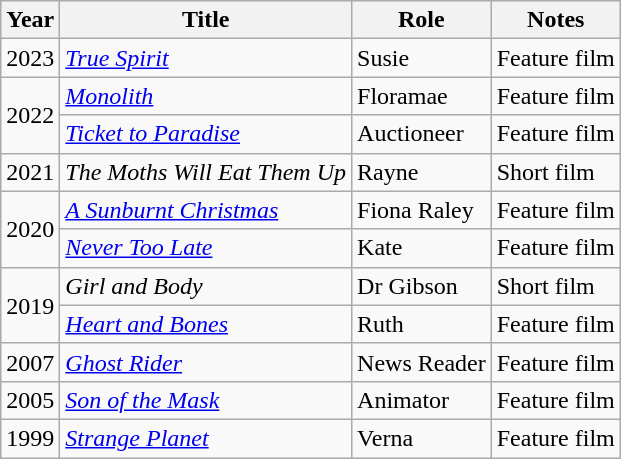<table class="wikitable">
<tr>
<th>Year</th>
<th>Title</th>
<th>Role</th>
<th>Notes</th>
</tr>
<tr>
<td>2023</td>
<td><em><a href='#'>True Spirit</a></em></td>
<td>Susie</td>
<td>Feature film</td>
</tr>
<tr>
<td rowspan="2">2022</td>
<td><em><a href='#'>Monolith</a></em></td>
<td>Floramae</td>
<td>Feature film</td>
</tr>
<tr>
<td><em><a href='#'>Ticket to Paradise</a></em></td>
<td>Auctioneer</td>
<td>Feature film</td>
</tr>
<tr>
<td>2021</td>
<td><em>The Moths Will Eat Them Up</em></td>
<td>Rayne</td>
<td>Short film</td>
</tr>
<tr>
<td rowspan="2">2020</td>
<td><em><a href='#'>A Sunburnt Christmas</a></em></td>
<td>Fiona Raley</td>
<td>Feature film</td>
</tr>
<tr>
<td><em><a href='#'>Never Too Late</a></em></td>
<td>Kate</td>
<td>Feature film</td>
</tr>
<tr>
<td rowspan="2">2019</td>
<td><em>Girl and Body</em></td>
<td>Dr Gibson</td>
<td>Short film</td>
</tr>
<tr>
<td><em><a href='#'>Heart and Bones</a></em></td>
<td>Ruth</td>
<td>Feature film</td>
</tr>
<tr>
<td>2007</td>
<td><em><a href='#'>Ghost Rider</a></em></td>
<td>News Reader</td>
<td>Feature film</td>
</tr>
<tr>
<td>2005</td>
<td><em><a href='#'>Son of the Mask</a></em></td>
<td>Animator</td>
<td>Feature film</td>
</tr>
<tr>
<td>1999</td>
<td><em><a href='#'>Strange Planet</a></em></td>
<td>Verna</td>
<td>Feature film</td>
</tr>
</table>
